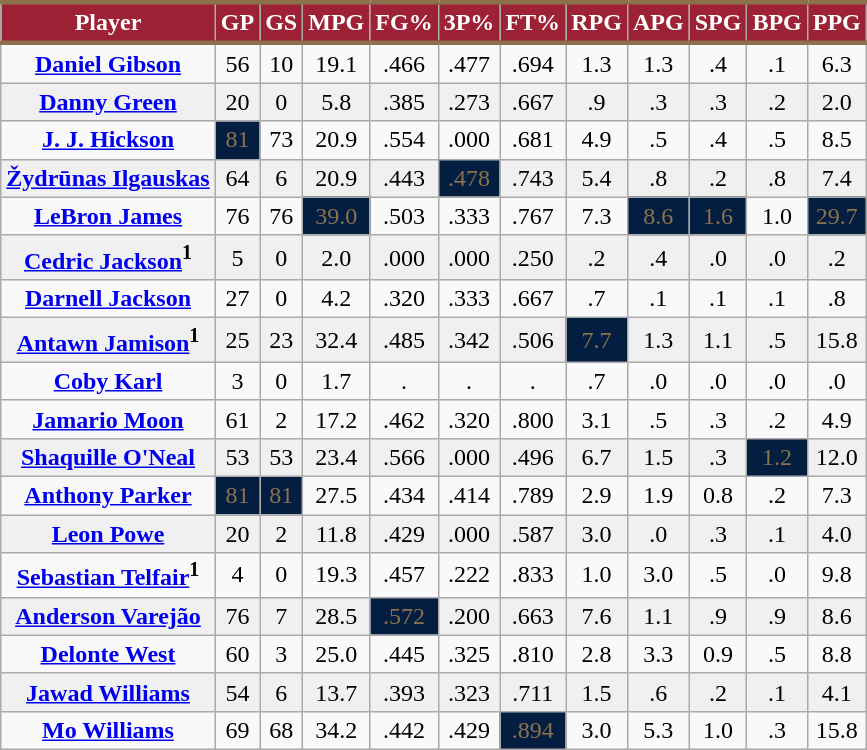<table class="wikitable sortable" style="text-align:right;">
<tr>
<th style="background:#9D2235; color:#FFFFFF; border-top:#8C714C 3px solid; border-bottom:#8C714C 3px solid;">Player</th>
<th style="background:#9D2235; color:#FFFFFF; border-top:#8C714C 3px solid; border-bottom:#8C714C 3px solid;">GP</th>
<th style="background:#9D2235; color:#FFFFFF; border-top:#8C714C 3px solid; border-bottom:#8C714C 3px solid;">GS</th>
<th style="background:#9D2235; color:#FFFFFF; border-top:#8C714C 3px solid; border-bottom:#8C714C 3px solid;">MPG</th>
<th style="background:#9D2235; color:#FFFFFF; border-top:#8C714C 3px solid; border-bottom:#8C714C 3px solid;">FG%</th>
<th style="background:#9D2235; color:#FFFFFF; border-top:#8C714C 3px solid; border-bottom:#8C714C 3px solid;">3P%</th>
<th style="background:#9D2235; color:#FFFFFF; border-top:#8C714C 3px solid; border-bottom:#8C714C 3px solid;">FT%</th>
<th style="background:#9D2235; color:#FFFFFF; border-top:#8C714C 3px solid; border-bottom:#8C714C 3px solid;">RPG</th>
<th style="background:#9D2235; color:#FFFFFF; border-top:#8C714C 3px solid; border-bottom:#8C714C 3px solid;">APG</th>
<th style="background:#9D2235; color:#FFFFFF; border-top:#8C714C 3px solid; border-bottom:#8C714C 3px solid;">SPG</th>
<th style="background:#9D2235; color:#FFFFFF; border-top:#8C714C 3px solid; border-bottom:#8C714C 3px solid;">BPG</th>
<th style="background:#9D2235; color:#FFFFFF; border-top:#8C714C 3px solid; border-bottom:#8C714C 3px solid;">PPG</th>
</tr>
<tr align="center" bgcolor="">
<td><strong><a href='#'>Daniel Gibson</a></strong></td>
<td>56</td>
<td>10</td>
<td>19.1</td>
<td>.466</td>
<td>.477</td>
<td>.694</td>
<td>1.3</td>
<td>1.3</td>
<td>.4</td>
<td>.1</td>
<td>6.3</td>
</tr>
<tr align="center" bgcolor="#f0f0f0">
<td><strong><a href='#'>Danny Green</a></strong></td>
<td>20</td>
<td>0</td>
<td>5.8</td>
<td>.385</td>
<td>.273</td>
<td>.667</td>
<td>.9</td>
<td>.3</td>
<td>.3</td>
<td>.2</td>
<td>2.0</td>
</tr>
<tr align="center" bgcolor="">
<td><strong><a href='#'>J. J. Hickson</a></strong></td>
<td style="background:#041E42; color:#8C714C">81</td>
<td>73</td>
<td>20.9</td>
<td>.554</td>
<td>.000</td>
<td>.681</td>
<td>4.9</td>
<td>.5</td>
<td>.4</td>
<td>.5</td>
<td>8.5</td>
</tr>
<tr align="center" bgcolor="#f0f0f0">
<td><strong><a href='#'>Žydrūnas Ilgauskas</a></strong></td>
<td>64</td>
<td>6</td>
<td>20.9</td>
<td>.443</td>
<td style="background:#041E42; color:#8C714C">.478</td>
<td>.743</td>
<td>5.4</td>
<td>.8</td>
<td>.2</td>
<td>.8</td>
<td>7.4</td>
</tr>
<tr align="center" bgcolor="">
<td><strong><a href='#'>LeBron James</a></strong></td>
<td>76</td>
<td>76</td>
<td style="background:#041E42; color:#8C714C">39.0</td>
<td>.503</td>
<td>.333</td>
<td>.767</td>
<td>7.3</td>
<td style="background:#041E42; color:#8C714C">8.6</td>
<td style="background:#041E42; color:#8C714C">1.6</td>
<td>1.0</td>
<td style="background:#041E42; color:#8C714C">29.7</td>
</tr>
<tr align="center" bgcolor="#f0f0f0">
<td><strong><a href='#'>Cedric Jackson</a><sup>1</sup></strong></td>
<td>5</td>
<td>0</td>
<td>2.0</td>
<td>.000</td>
<td>.000</td>
<td>.250</td>
<td>.2</td>
<td>.4</td>
<td>.0</td>
<td>.0</td>
<td>.2</td>
</tr>
<tr align="center" bgcolor="">
<td><strong><a href='#'>Darnell Jackson</a></strong></td>
<td>27</td>
<td>0</td>
<td>4.2</td>
<td>.320</td>
<td>.333</td>
<td>.667</td>
<td>.7</td>
<td>.1</td>
<td>.1</td>
<td>.1</td>
<td>.8</td>
</tr>
<tr align="center" bgcolor="#f0f0f0">
<td><strong><a href='#'>Antawn Jamison</a><sup>1</sup></strong></td>
<td>25</td>
<td>23</td>
<td>32.4</td>
<td>.485</td>
<td>.342</td>
<td>.506</td>
<td style="background:#041E42; color:#8C714C">7.7</td>
<td>1.3</td>
<td>1.1</td>
<td>.5</td>
<td>15.8</td>
</tr>
<tr align="center" bgcolor="">
<td><strong><a href='#'>Coby Karl</a></strong></td>
<td>3</td>
<td>0</td>
<td>1.7</td>
<td>.</td>
<td>.</td>
<td>.</td>
<td>.7</td>
<td>.0</td>
<td>.0</td>
<td>.0</td>
<td>.0</td>
</tr>
<tr align="center" bgcolor="">
<td><strong><a href='#'>Jamario Moon</a></strong></td>
<td>61</td>
<td>2</td>
<td>17.2</td>
<td>.462</td>
<td>.320</td>
<td>.800</td>
<td>3.1</td>
<td>.5</td>
<td>.3</td>
<td>.2</td>
<td>4.9</td>
</tr>
<tr align="center" bgcolor="#f0f0f0">
<td><strong><a href='#'>Shaquille O'Neal</a></strong></td>
<td>53</td>
<td>53</td>
<td>23.4</td>
<td>.566</td>
<td>.000</td>
<td>.496</td>
<td>6.7</td>
<td>1.5</td>
<td>.3</td>
<td style="background:#041E42; color:#8C714C">1.2</td>
<td>12.0</td>
</tr>
<tr align="center" bgcolor="">
<td><strong><a href='#'>Anthony Parker</a></strong></td>
<td style="background:#041E42; color:#8C714C">81</td>
<td style="background:#041E42; color:#8C714C">81</td>
<td>27.5</td>
<td>.434</td>
<td>.414</td>
<td>.789</td>
<td>2.9</td>
<td>1.9</td>
<td>0.8</td>
<td>.2</td>
<td>7.3</td>
</tr>
<tr align="center" bgcolor="#f0f0f0">
<td><strong><a href='#'>Leon Powe</a></strong></td>
<td>20</td>
<td>2</td>
<td>11.8</td>
<td>.429</td>
<td>.000</td>
<td>.587</td>
<td>3.0</td>
<td>.0</td>
<td>.3</td>
<td>.1</td>
<td>4.0</td>
</tr>
<tr align="center" bgcolor="">
<td><strong><a href='#'>Sebastian Telfair</a><sup>1</sup></strong></td>
<td>4</td>
<td>0</td>
<td>19.3</td>
<td>.457</td>
<td>.222</td>
<td>.833</td>
<td>1.0</td>
<td>3.0</td>
<td>.5</td>
<td>.0</td>
<td>9.8</td>
</tr>
<tr align="center" bgcolor="#f0f0f0">
<td><strong><a href='#'>Anderson Varejão</a></strong></td>
<td>76</td>
<td>7</td>
<td>28.5</td>
<td style="background:#041E42; color:#8C714C">.572</td>
<td>.200</td>
<td>.663</td>
<td>7.6</td>
<td>1.1</td>
<td>.9</td>
<td>.9</td>
<td>8.6</td>
</tr>
<tr align="center" bgcolor="">
<td><strong><a href='#'>Delonte West</a></strong></td>
<td>60</td>
<td>3</td>
<td>25.0</td>
<td>.445</td>
<td>.325</td>
<td>.810</td>
<td>2.8</td>
<td>3.3</td>
<td>0.9</td>
<td>.5</td>
<td>8.8</td>
</tr>
<tr align="center" bgcolor="#f0f0f0">
<td><strong><a href='#'>Jawad Williams</a></strong></td>
<td>54</td>
<td>6</td>
<td>13.7</td>
<td>.393</td>
<td>.323</td>
<td>.711</td>
<td>1.5</td>
<td>.6</td>
<td>.2</td>
<td>.1</td>
<td>4.1</td>
</tr>
<tr align="center" bgcolor="">
<td><strong><a href='#'>Mo Williams</a></strong></td>
<td>69</td>
<td>68</td>
<td>34.2</td>
<td>.442</td>
<td>.429</td>
<td style="background:#041E42; color:#8C714C">.894</td>
<td>3.0</td>
<td>5.3</td>
<td>1.0</td>
<td>.3</td>
<td>15.8</td>
</tr>
</table>
